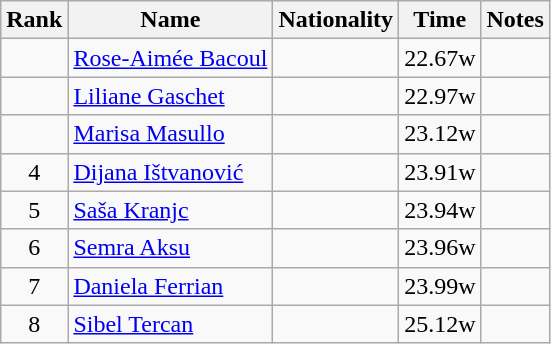<table class="wikitable sortable" style="text-align:center">
<tr>
<th>Rank</th>
<th>Name</th>
<th>Nationality</th>
<th>Time</th>
<th>Notes</th>
</tr>
<tr>
<td></td>
<td align=left><a href='#'>Rose-Aimée Bacoul</a></td>
<td align=left></td>
<td>22.67w</td>
<td></td>
</tr>
<tr>
<td></td>
<td align=left><a href='#'>Liliane Gaschet</a></td>
<td align=left></td>
<td>22.97w</td>
<td></td>
</tr>
<tr>
<td></td>
<td align=left><a href='#'>Marisa Masullo</a></td>
<td align=left></td>
<td>23.12w</td>
<td></td>
</tr>
<tr>
<td>4</td>
<td align=left><a href='#'>Dijana Ištvanović</a></td>
<td align=left></td>
<td>23.91w</td>
<td></td>
</tr>
<tr>
<td>5</td>
<td align=left><a href='#'>Saša Kranjc</a></td>
<td align=left></td>
<td>23.94w</td>
<td></td>
</tr>
<tr>
<td>6</td>
<td align=left><a href='#'>Semra Aksu</a></td>
<td align=left></td>
<td>23.96w</td>
<td></td>
</tr>
<tr>
<td>7</td>
<td align=left><a href='#'>Daniela Ferrian</a></td>
<td align=left></td>
<td>23.99w</td>
<td></td>
</tr>
<tr>
<td>8</td>
<td align=left><a href='#'>Sibel Tercan</a></td>
<td align=left></td>
<td>25.12w</td>
<td></td>
</tr>
</table>
